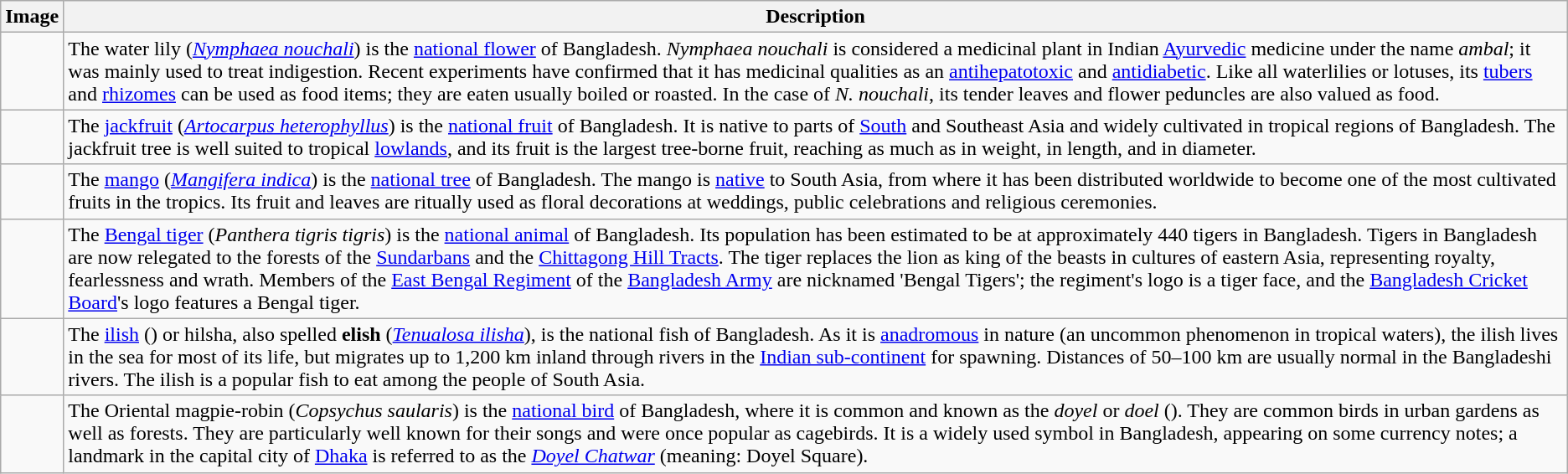<table class="wikitable sortable">
<tr>
<th>Image</th>
<th>Description</th>
</tr>
<tr>
<td></td>
<td>The water lily (<em><a href='#'>Nymphaea nouchali</a></em>) is the <a href='#'>national flower</a> of Bangladesh. <em>Nymphaea nouchali</em> is considered a medicinal plant in Indian <a href='#'>Ayurvedic</a> medicine under the name <em>ambal</em>; it was mainly used to treat indigestion. Recent experiments have confirmed that it has medicinal qualities as an <a href='#'>antihepatotoxic</a> and <a href='#'>antidiabetic</a>. Like all waterlilies or lotuses, its <a href='#'>tubers</a> and <a href='#'>rhizomes</a> can be used as food items; they are eaten usually boiled or roasted. In the case of <em>N. nouchali</em>, its tender leaves and flower peduncles are also valued as food.</td>
</tr>
<tr>
<td></td>
<td>The <a href='#'>jackfruit</a> (<em><a href='#'>Artocarpus heterophyllus</a></em>) is the <a href='#'>national fruit</a> of Bangladesh. It is native to parts of <a href='#'>South</a> and Southeast Asia and widely cultivated in tropical regions of Bangladesh. The jackfruit tree is well suited to tropical <a href='#'>lowlands</a>, and its fruit is the largest tree-borne fruit, reaching as much as  in weight,  in length, and  in diameter.</td>
</tr>
<tr>
<td></td>
<td>The <a href='#'>mango</a> (<em><a href='#'>Mangifera indica</a></em>) is the <a href='#'>national tree</a> of Bangladesh. The mango is <a href='#'>native</a> to South Asia, from where it has been distributed worldwide to become one of the most cultivated fruits in the tropics. Its fruit and leaves are ritually used as floral decorations at weddings, public celebrations and religious ceremonies.</td>
</tr>
<tr>
<td></td>
<td>The <a href='#'>Bengal tiger</a> (<em>Panthera tigris tigris</em>) is the <a href='#'>national animal</a> of Bangladesh. Its population has been estimated to be at approximately 440 tigers in Bangladesh. Tigers in Bangladesh are now relegated to the forests of the <a href='#'>Sundarbans</a> and the <a href='#'>Chittagong Hill Tracts</a>. The tiger replaces the lion as king of the beasts in cultures of eastern Asia, representing royalty, fearlessness and wrath. Members of the <a href='#'>East Bengal Regiment</a> of the <a href='#'>Bangladesh Army</a> are nicknamed 'Bengal Tigers'; the regiment's logo is a tiger face, and the <a href='#'>Bangladesh Cricket Board</a>'s logo features a Bengal tiger.</td>
</tr>
<tr>
<td></td>
<td>The <a href='#'>ilish</a> () or hilsha, also spelled <strong>elish</strong> (<em><a href='#'>Tenualosa ilisha</a></em>), is the national fish of Bangladesh. As it is <a href='#'>anadromous</a> in nature (an uncommon phenomenon in tropical waters), the ilish lives in the sea for most of its life, but migrates up to 1,200 km inland through rivers in the <a href='#'>Indian sub-continent</a> for spawning. Distances of 50–100 km are usually normal in the Bangladeshi rivers. The ilish is a popular fish to eat among the people of South Asia.</td>
</tr>
<tr>
<td></td>
<td>The Oriental magpie-robin (<em>Copsychus saularis</em>) is the <a href='#'>national bird</a> of Bangladesh, where it is common and known as the <em>doyel</em> or <em>doel</em> (). They are common birds in urban gardens as well as forests. They are particularly well known for their songs and were once popular as cagebirds. It is a widely used symbol in Bangladesh, appearing on some currency notes; a landmark in the capital city of <a href='#'>Dhaka</a> is referred to as the <em><a href='#'>Doyel Chatwar</a></em> (meaning: Doyel Square).</td>
</tr>
</table>
